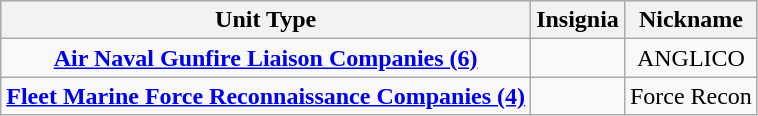<table class="wikitable" style="text-align:center;">
<tr style="background:#ccc;">
<th><strong>Unit Type</strong></th>
<th><strong>Insignia</strong></th>
<th><strong>Nickname</strong></th>
</tr>
<tr>
<td><strong><a href='#'>Air Naval Gunfire Liaison Companies (6)</a></strong></td>
<td></td>
<td>ANGLICO</td>
</tr>
<tr>
<td><strong><a href='#'>Fleet Marine Force Reconnaissance Companies (4)</a></strong></td>
<td></td>
<td>Force Recon</td>
</tr>
</table>
